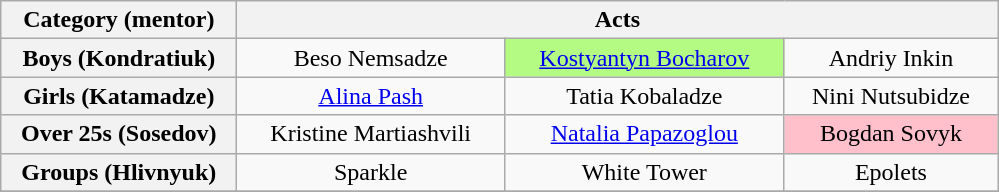<table class="wikitable" style="text-align:center">
<tr>
<th spope="col" width="150">Category (mentor)</th>
<th scope="col" colspan="3" width="500">Acts</th>
</tr>
<tr>
<th scope="row">Boys (Kondratiuk)</th>
<td>Beso Nemsadze</td>
<td style="background:#B4FB84;"><a href='#'>Kostyantyn Bocharov</a></td>
<td>Andriy Inkin</td>
</tr>
<tr>
<th scope="row">Girls (Katamadze)</th>
<td><a href='#'>Alina Pash</a></td>
<td>Tatia Kobaladze</td>
<td>Nini Nutsubidze</td>
</tr>
<tr>
<th scope="row">Over 25s (Sosedov)</th>
<td>Kristine Martiashvili</td>
<td><a href='#'>Natalia Papazoglou</a></td>
<td style="background:pink;">Bogdan Sovyk</td>
</tr>
<tr>
<th scope="row">Groups (Hlivnyuk)</th>
<td>Sparkle</td>
<td>White Tower</td>
<td>Epolets</td>
</tr>
<tr>
</tr>
</table>
